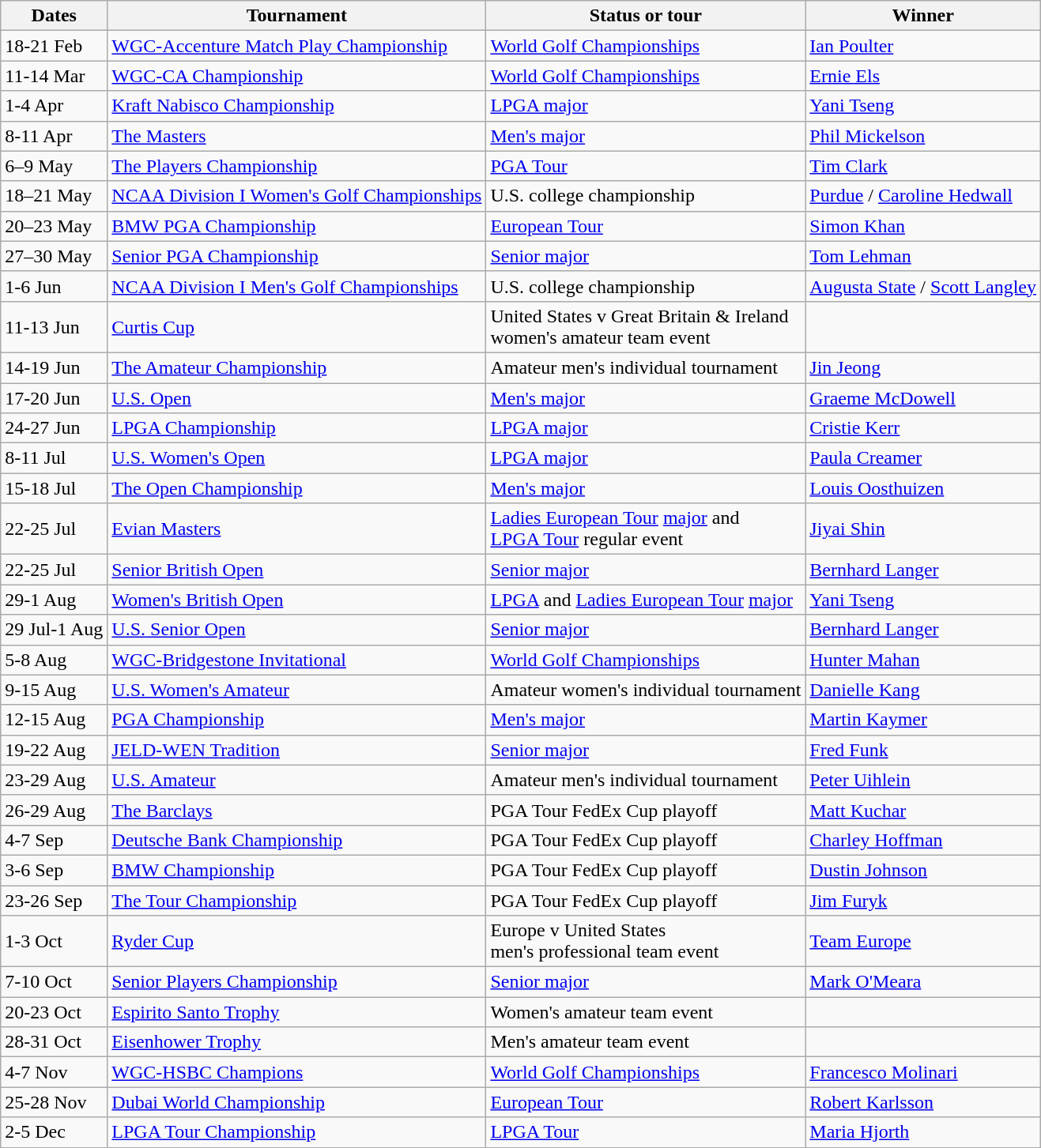<table class="wikitable">
<tr>
<th>Dates</th>
<th>Tournament</th>
<th>Status or tour</th>
<th>Winner</th>
</tr>
<tr>
<td>18-21 Feb</td>
<td><a href='#'>WGC-Accenture Match Play Championship</a></td>
<td><a href='#'>World Golf Championships</a></td>
<td> <a href='#'>Ian Poulter</a></td>
</tr>
<tr>
<td>11-14 Mar</td>
<td><a href='#'>WGC-CA Championship</a></td>
<td><a href='#'>World Golf Championships</a></td>
<td> <a href='#'>Ernie Els</a></td>
</tr>
<tr>
<td>1-4 Apr</td>
<td><a href='#'>Kraft Nabisco Championship</a></td>
<td><a href='#'>LPGA major</a></td>
<td> <a href='#'>Yani Tseng</a></td>
</tr>
<tr>
<td>8-11 Apr</td>
<td><a href='#'>The Masters</a></td>
<td><a href='#'>Men's major</a></td>
<td> <a href='#'>Phil Mickelson</a></td>
</tr>
<tr>
<td>6–9 May</td>
<td><a href='#'>The Players Championship</a></td>
<td><a href='#'>PGA Tour</a></td>
<td> <a href='#'>Tim Clark</a></td>
</tr>
<tr>
<td>18–21 May</td>
<td><a href='#'>NCAA Division I Women's Golf Championships</a></td>
<td>U.S. college championship</td>
<td><a href='#'>Purdue</a> / <a href='#'>Caroline Hedwall</a></td>
</tr>
<tr>
<td>20–23 May</td>
<td><a href='#'>BMW PGA Championship</a></td>
<td><a href='#'>European Tour</a></td>
<td> <a href='#'>Simon Khan</a></td>
</tr>
<tr>
<td>27–30 May</td>
<td><a href='#'>Senior PGA Championship</a></td>
<td><a href='#'>Senior major</a></td>
<td> <a href='#'>Tom Lehman</a></td>
</tr>
<tr>
<td>1-6 Jun</td>
<td><a href='#'>NCAA Division I Men's Golf Championships</a></td>
<td>U.S. college championship</td>
<td><a href='#'>Augusta State</a> / <a href='#'>Scott Langley</a></td>
</tr>
<tr>
<td>11-13 Jun</td>
<td><a href='#'>Curtis Cup</a></td>
<td>United States v Great Britain & Ireland<br>women's amateur team event</td>
<td></td>
</tr>
<tr>
<td>14-19 Jun</td>
<td><a href='#'>The Amateur Championship</a></td>
<td>Amateur men's individual tournament</td>
<td> <a href='#'>Jin Jeong</a></td>
</tr>
<tr>
<td>17-20 Jun</td>
<td><a href='#'>U.S. Open</a></td>
<td><a href='#'>Men's major</a></td>
<td> <a href='#'>Graeme McDowell</a></td>
</tr>
<tr>
<td>24-27 Jun</td>
<td><a href='#'>LPGA Championship</a></td>
<td><a href='#'>LPGA major</a></td>
<td> <a href='#'>Cristie Kerr</a></td>
</tr>
<tr>
<td>8-11 Jul</td>
<td><a href='#'>U.S. Women's Open</a></td>
<td><a href='#'>LPGA major</a></td>
<td> <a href='#'>Paula Creamer</a></td>
</tr>
<tr>
<td>15-18 Jul</td>
<td><a href='#'>The Open Championship</a></td>
<td><a href='#'>Men's major</a></td>
<td> <a href='#'>Louis Oosthuizen</a></td>
</tr>
<tr>
<td>22-25 Jul</td>
<td><a href='#'>Evian Masters</a></td>
<td><a href='#'>Ladies European Tour</a> <a href='#'>major</a> and<br> <a href='#'>LPGA Tour</a> regular event</td>
<td> <a href='#'>Jiyai Shin</a></td>
</tr>
<tr>
<td>22-25 Jul</td>
<td><a href='#'>Senior British Open</a></td>
<td><a href='#'>Senior major</a></td>
<td> <a href='#'>Bernhard Langer</a></td>
</tr>
<tr>
<td>29-1 Aug</td>
<td><a href='#'>Women's British Open</a></td>
<td><a href='#'>LPGA</a> and <a href='#'>Ladies European Tour</a> <a href='#'>major</a></td>
<td> <a href='#'>Yani Tseng</a></td>
</tr>
<tr>
<td>29 Jul-1 Aug</td>
<td><a href='#'>U.S. Senior Open</a></td>
<td><a href='#'>Senior major</a></td>
<td> <a href='#'>Bernhard Langer</a></td>
</tr>
<tr>
<td>5-8 Aug</td>
<td><a href='#'>WGC-Bridgestone Invitational</a></td>
<td><a href='#'>World Golf Championships</a></td>
<td> <a href='#'>Hunter Mahan</a></td>
</tr>
<tr>
<td>9-15 Aug</td>
<td><a href='#'>U.S. Women's Amateur</a></td>
<td>Amateur women's individual tournament</td>
<td> <a href='#'>Danielle Kang</a></td>
</tr>
<tr>
<td>12-15 Aug</td>
<td><a href='#'>PGA Championship</a></td>
<td><a href='#'>Men's major</a></td>
<td> <a href='#'>Martin Kaymer</a></td>
</tr>
<tr>
<td>19-22 Aug</td>
<td><a href='#'>JELD-WEN Tradition</a></td>
<td><a href='#'>Senior major</a></td>
<td> <a href='#'>Fred Funk</a></td>
</tr>
<tr>
<td>23-29 Aug</td>
<td><a href='#'>U.S. Amateur</a></td>
<td>Amateur men's individual tournament</td>
<td> <a href='#'>Peter Uihlein</a></td>
</tr>
<tr>
<td>26-29 Aug</td>
<td><a href='#'>The Barclays</a></td>
<td>PGA Tour FedEx Cup playoff</td>
<td> <a href='#'>Matt Kuchar</a></td>
</tr>
<tr>
<td>4-7 Sep</td>
<td><a href='#'>Deutsche Bank Championship</a></td>
<td>PGA Tour FedEx Cup playoff</td>
<td> <a href='#'>Charley Hoffman</a></td>
</tr>
<tr>
<td>3-6 Sep</td>
<td><a href='#'>BMW Championship</a></td>
<td>PGA Tour FedEx Cup playoff</td>
<td> <a href='#'>Dustin Johnson</a></td>
</tr>
<tr>
<td>23-26 Sep</td>
<td><a href='#'>The Tour Championship</a></td>
<td>PGA Tour FedEx Cup playoff</td>
<td> <a href='#'>Jim Furyk</a></td>
</tr>
<tr>
<td>1-3 Oct</td>
<td><a href='#'>Ryder Cup</a></td>
<td>Europe v United States <br>men's professional team event</td>
<td> <a href='#'>Team Europe</a></td>
</tr>
<tr>
<td>7-10 Oct</td>
<td><a href='#'>Senior Players Championship</a></td>
<td><a href='#'>Senior major</a></td>
<td> <a href='#'>Mark O'Meara</a></td>
</tr>
<tr>
<td>20-23 Oct</td>
<td><a href='#'>Espirito Santo Trophy</a></td>
<td>Women's amateur team event</td>
<td></td>
</tr>
<tr>
<td>28-31 Oct</td>
<td><a href='#'>Eisenhower Trophy</a></td>
<td>Men's amateur team event</td>
<td></td>
</tr>
<tr>
<td>4-7 Nov</td>
<td><a href='#'>WGC-HSBC Champions</a></td>
<td><a href='#'>World Golf Championships</a></td>
<td> <a href='#'>Francesco Molinari</a></td>
</tr>
<tr>
<td>25-28 Nov</td>
<td><a href='#'>Dubai World Championship</a></td>
<td><a href='#'>European Tour</a></td>
<td> <a href='#'>Robert Karlsson</a></td>
</tr>
<tr>
<td>2-5 Dec</td>
<td><a href='#'>LPGA Tour Championship</a></td>
<td><a href='#'>LPGA Tour</a></td>
<td> <a href='#'>Maria Hjorth</a></td>
</tr>
</table>
